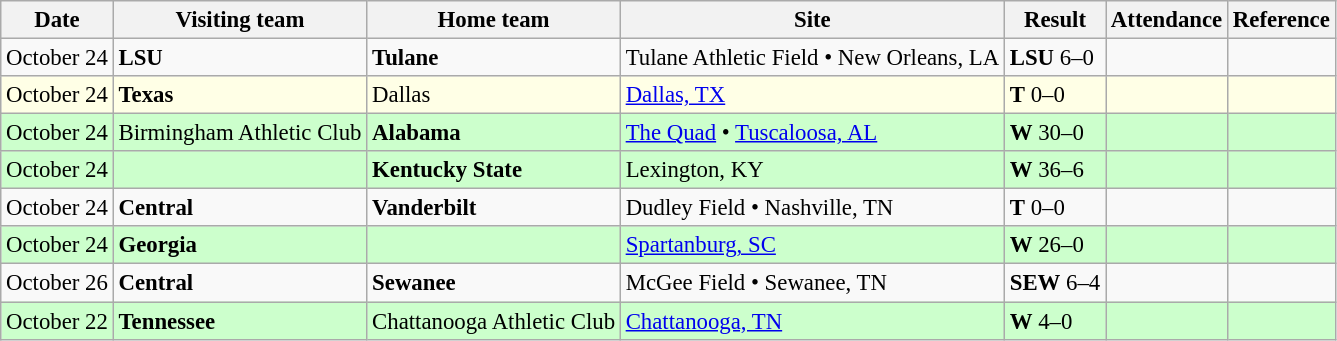<table class="wikitable" style="font-size:95%;">
<tr>
<th>Date</th>
<th>Visiting team</th>
<th>Home team</th>
<th>Site</th>
<th>Result</th>
<th>Attendance</th>
<th class="unsortable">Reference</th>
</tr>
<tr bgcolor=>
<td>October 24</td>
<td><strong>LSU</strong></td>
<td><strong>Tulane</strong></td>
<td>Tulane Athletic Field • New Orleans, LA</td>
<td><strong>LSU</strong> 6–0</td>
<td></td>
<td></td>
</tr>
<tr bgcolor=ffffe6>
<td>October 24</td>
<td><strong>Texas</strong></td>
<td>Dallas</td>
<td><a href='#'>Dallas, TX</a></td>
<td><strong>T</strong> 0–0</td>
<td></td>
<td></td>
</tr>
<tr bgcolor=ccffcc>
<td>October 24</td>
<td>Birmingham Athletic Club</td>
<td><strong>Alabama</strong></td>
<td><a href='#'>The Quad</a> • <a href='#'>Tuscaloosa, AL</a></td>
<td><strong>W</strong> 30–0</td>
<td></td>
<td></td>
</tr>
<tr bgcolor=ccffcc>
<td>October 24</td>
<td></td>
<td><strong>Kentucky State</strong></td>
<td>Lexington, KY</td>
<td><strong>W</strong> 36–6</td>
<td></td>
<td></td>
</tr>
<tr bgcolor=>
<td>October 24</td>
<td><strong>Central</strong></td>
<td><strong>Vanderbilt</strong></td>
<td>Dudley Field • Nashville, TN</td>
<td><strong>T</strong> 0–0</td>
<td></td>
<td></td>
</tr>
<tr bgcolor=ccffcc>
<td>October 24</td>
<td><strong>Georgia</strong></td>
<td></td>
<td><a href='#'>Spartanburg, SC</a></td>
<td><strong>W</strong> 26–0</td>
<td></td>
<td></td>
</tr>
<tr bgcolor=>
<td>October 26</td>
<td><strong>Central</strong></td>
<td><strong>Sewanee</strong></td>
<td>McGee Field • Sewanee, TN</td>
<td><strong>SEW</strong> 6–4</td>
<td></td>
<td></td>
</tr>
<tr bgcolor=ccffcc>
<td>October 22</td>
<td><strong>Tennessee</strong></td>
<td>Chattanooga Athletic Club</td>
<td><a href='#'>Chattanooga, TN</a></td>
<td><strong>W</strong> 4–0</td>
<td></td>
<td></td>
</tr>
</table>
